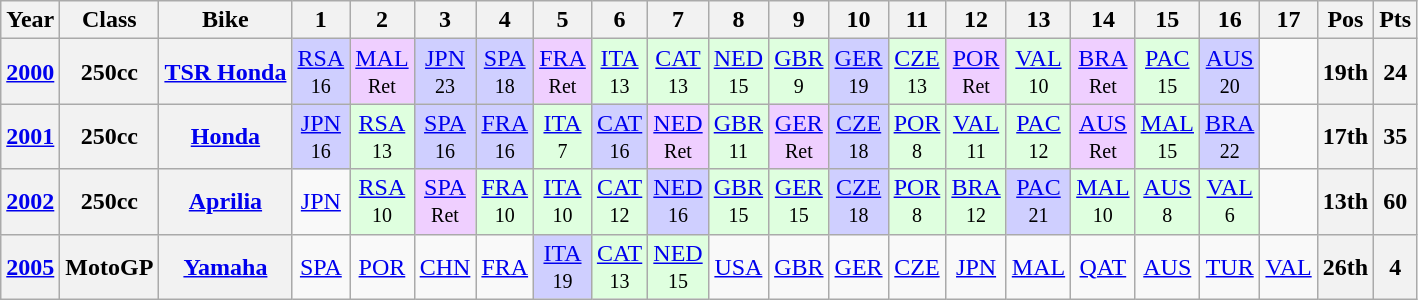<table class="wikitable" style="text-align:center">
<tr>
<th>Year</th>
<th>Class</th>
<th>Bike</th>
<th>1</th>
<th>2</th>
<th>3</th>
<th>4</th>
<th>5</th>
<th>6</th>
<th>7</th>
<th>8</th>
<th>9</th>
<th>10</th>
<th>11</th>
<th>12</th>
<th>13</th>
<th>14</th>
<th>15</th>
<th>16</th>
<th>17</th>
<th>Pos</th>
<th>Pts</th>
</tr>
<tr>
<th align="left"><a href='#'>2000</a></th>
<th align="left">250cc</th>
<th align="left"><a href='#'>TSR Honda</a></th>
<td style="background:#cfcfff;"><a href='#'>RSA</a><br><small>16</small></td>
<td style="background:#efcfff;"><a href='#'>MAL</a><br><small>Ret</small></td>
<td style="background:#cfcfff;"><a href='#'>JPN</a><br><small>23</small></td>
<td style="background:#cfcfff;"><a href='#'>SPA</a><br><small>18</small></td>
<td style="background:#efcfff;"><a href='#'>FRA</a><br><small>Ret</small></td>
<td style="background:#dfffdf;"><a href='#'>ITA</a><br><small>13</small></td>
<td style="background:#dfffdf;"><a href='#'>CAT</a><br><small>13</small></td>
<td style="background:#dfffdf;"><a href='#'>NED</a><br><small>15</small></td>
<td style="background:#dfffdf;"><a href='#'>GBR</a><br><small>9</small></td>
<td style="background:#cfcfff;"><a href='#'>GER</a><br><small>19</small></td>
<td style="background:#dfffdf;"><a href='#'>CZE</a><br><small>13</small></td>
<td style="background:#efcfff;"><a href='#'>POR</a><br><small>Ret</small></td>
<td style="background:#dfffdf;"><a href='#'>VAL</a><br><small>10</small></td>
<td style="background:#efcfff;"><a href='#'>BRA</a><br><small>Ret</small></td>
<td style="background:#dfffdf;"><a href='#'>PAC</a><br><small>15</small></td>
<td style="background:#cfcfff;"><a href='#'>AUS</a><br><small>20</small></td>
<td></td>
<th>19th</th>
<th>24</th>
</tr>
<tr>
<th align="left"><a href='#'>2001</a></th>
<th align="left">250cc</th>
<th align="left"><a href='#'>Honda</a></th>
<td style="background:#cfcfff;"><a href='#'>JPN</a><br><small>16</small></td>
<td style="background:#dfffdf;"><a href='#'>RSA</a><br><small>13</small></td>
<td style="background:#cfcfff;"><a href='#'>SPA</a><br><small>16</small></td>
<td style="background:#cfcfff;"><a href='#'>FRA</a><br><small>16</small></td>
<td style="background:#dfffdf;"><a href='#'>ITA</a><br><small>7</small></td>
<td style="background:#cfcfff;"><a href='#'>CAT</a><br><small>16</small></td>
<td style="background:#efcfff;"><a href='#'>NED</a><br><small>Ret</small></td>
<td style="background:#dfffdf;"><a href='#'>GBR</a><br><small>11</small></td>
<td style="background:#efcfff;"><a href='#'>GER</a><br><small>Ret</small></td>
<td style="background:#cfcfff;"><a href='#'>CZE</a><br><small>18</small></td>
<td style="background:#dfffdf;"><a href='#'>POR</a><br><small>8</small></td>
<td style="background:#dfffdf;"><a href='#'>VAL</a><br><small>11</small></td>
<td style="background:#dfffdf;"><a href='#'>PAC</a><br><small>12</small></td>
<td style="background:#efcfff;"><a href='#'>AUS</a><br><small>Ret</small></td>
<td style="background:#dfffdf;"><a href='#'>MAL</a><br><small>15</small></td>
<td style="background:#cfcfff;"><a href='#'>BRA</a><br><small>22</small></td>
<td></td>
<th>17th</th>
<th>35</th>
</tr>
<tr>
<th align="left"><a href='#'>2002</a></th>
<th align="left">250cc</th>
<th align="left"><a href='#'>Aprilia</a></th>
<td><a href='#'>JPN</a></td>
<td style="background:#dfffdf;"><a href='#'>RSA</a><br><small>10</small></td>
<td style="background:#efcfff;"><a href='#'>SPA</a><br><small>Ret</small></td>
<td style="background:#dfffdf;"><a href='#'>FRA</a><br><small>10</small></td>
<td style="background:#dfffdf;"><a href='#'>ITA</a><br><small>10</small></td>
<td style="background:#dfffdf;"><a href='#'>CAT</a><br><small>12</small></td>
<td style="background:#cfcfff;"><a href='#'>NED</a><br><small>16</small></td>
<td style="background:#dfffdf;"><a href='#'>GBR</a><br><small>15</small></td>
<td style="background:#dfffdf;"><a href='#'>GER</a><br><small>15</small></td>
<td style="background:#cfcfff;"><a href='#'>CZE</a><br><small>18</small></td>
<td style="background:#dfffdf;"><a href='#'>POR</a><br><small>8</small></td>
<td style="background:#dfffdf;"><a href='#'>BRA</a><br><small>12</small></td>
<td style="background:#cfcfff;"><a href='#'>PAC</a><br><small>21</small></td>
<td style="background:#dfffdf;"><a href='#'>MAL</a><br><small>10</small></td>
<td style="background:#dfffdf;"><a href='#'>AUS</a><br><small>8</small></td>
<td style="background:#dfffdf;"><a href='#'>VAL</a><br><small>6</small></td>
<td></td>
<th>13th</th>
<th>60</th>
</tr>
<tr>
<th align="left"><a href='#'>2005</a></th>
<th align="left">MotoGP</th>
<th align="left"><a href='#'>Yamaha</a></th>
<td><a href='#'>SPA</a></td>
<td><a href='#'>POR</a></td>
<td><a href='#'>CHN</a></td>
<td><a href='#'>FRA</a></td>
<td style="background:#cfcfff;"><a href='#'>ITA</a><br><small>19</small></td>
<td style="background:#dfffdf;"><a href='#'>CAT</a><br><small>13</small></td>
<td style="background:#dfffdf;"><a href='#'>NED</a><br><small>15</small></td>
<td><a href='#'>USA</a></td>
<td><a href='#'>GBR</a></td>
<td><a href='#'>GER</a></td>
<td><a href='#'>CZE</a></td>
<td><a href='#'>JPN</a></td>
<td><a href='#'>MAL</a></td>
<td><a href='#'>QAT</a></td>
<td><a href='#'>AUS</a></td>
<td><a href='#'>TUR</a></td>
<td><a href='#'>VAL</a></td>
<th>26th</th>
<th>4</th>
</tr>
</table>
